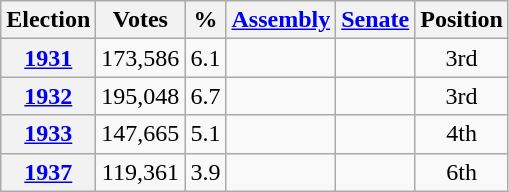<table class="wikitable" style="text-align:center">
<tr>
<th>Election</th>
<th><strong>Votes</strong></th>
<th>%</th>
<th><a href='#'>Assembly</a></th>
<th><a href='#'>Senate</a></th>
<th><strong>Position</strong></th>
</tr>
<tr>
<th><a href='#'>1931</a></th>
<td>173,586</td>
<td>6.1</td>
<td></td>
<td></td>
<td>3rd</td>
</tr>
<tr>
<th><a href='#'>1932</a></th>
<td>195,048</td>
<td>6.7</td>
<td></td>
<td></td>
<td>3rd</td>
</tr>
<tr>
<th><a href='#'>1933</a></th>
<td>147,665</td>
<td>5.1</td>
<td></td>
<td></td>
<td>4th</td>
</tr>
<tr>
<th><a href='#'>1937</a></th>
<td>119,361</td>
<td>3.9</td>
<td></td>
<td></td>
<td>6th</td>
</tr>
</table>
